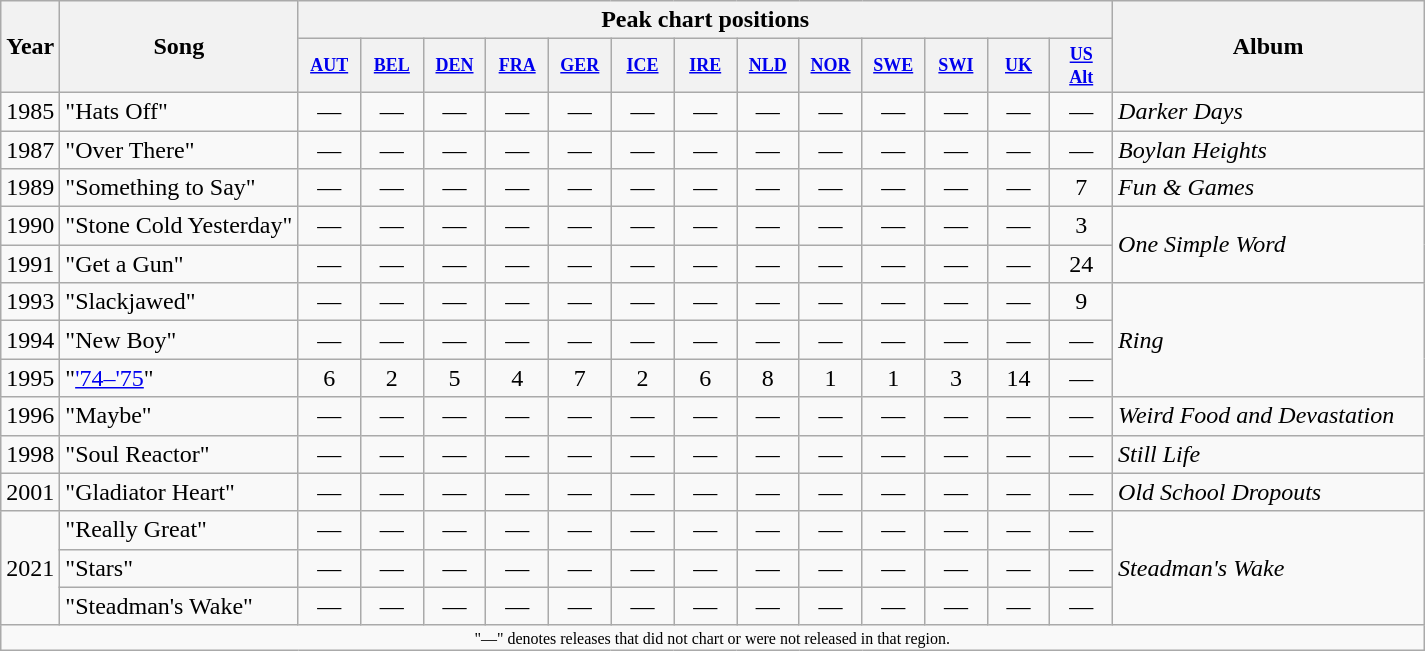<table class="wikitable plainrowheaders" style="text-align:center;" border="1">
<tr>
<th rowspan="2">Year</th>
<th rowspan="2">Song</th>
<th colspan="13">Peak chart positions</th>
<th rowspan="2" width="200">Album</th>
</tr>
<tr>
<th style="width:3em;font-size:75%"><a href='#'>AUT</a></th>
<th style="width:3em;font-size:75%"><a href='#'>BEL</a></th>
<th style="width:3em;font-size:75%"><a href='#'>DEN</a></th>
<th style="width:3em;font-size:75%"><a href='#'>FRA</a></th>
<th style="width:3em;font-size:75%"><a href='#'>GER</a></th>
<th style="width:3em;font-size:75%"><a href='#'>ICE</a></th>
<th style="width:3em;font-size:75%"><a href='#'>IRE</a></th>
<th style="width:3em;font-size:75%"><a href='#'>NLD</a></th>
<th style="width:3em;font-size:75%"><a href='#'>NOR</a></th>
<th style="width:3em;font-size:75%"><a href='#'>SWE</a></th>
<th style="width:3em;font-size:75%"><a href='#'>SWI</a></th>
<th style="width:3em;font-size:75%"><a href='#'>UK</a><br></th>
<th style="width:3em;font-size:75%"><a href='#'>US<br>Alt</a><br></th>
</tr>
<tr>
<td>1985</td>
<td align=left>"Hats Off"</td>
<td>—</td>
<td>—</td>
<td>—</td>
<td>—</td>
<td>—</td>
<td>—</td>
<td>—</td>
<td>—</td>
<td>—</td>
<td>—</td>
<td>—</td>
<td>—</td>
<td>—</td>
<td align=left><em>Darker Days</em></td>
</tr>
<tr>
<td>1987</td>
<td align=left>"Over There"</td>
<td>—</td>
<td>—</td>
<td>—</td>
<td>—</td>
<td>—</td>
<td>—</td>
<td>—</td>
<td>—</td>
<td>—</td>
<td>—</td>
<td>—</td>
<td>—</td>
<td>—</td>
<td align=left><em>Boylan Heights</em></td>
</tr>
<tr>
<td>1989</td>
<td align=left>"Something to Say"</td>
<td>—</td>
<td>—</td>
<td>—</td>
<td>—</td>
<td>—</td>
<td>—</td>
<td>—</td>
<td>—</td>
<td>—</td>
<td>—</td>
<td>—</td>
<td>—</td>
<td>7</td>
<td align=left><em>Fun & Games</em></td>
</tr>
<tr>
<td>1990</td>
<td align=left>"Stone Cold Yesterday"</td>
<td>—</td>
<td>—</td>
<td>—</td>
<td>—</td>
<td>—</td>
<td>—</td>
<td>—</td>
<td>—</td>
<td>—</td>
<td>—</td>
<td>—</td>
<td>—</td>
<td>3</td>
<td align=left rowspan="2"><em>One Simple Word</em></td>
</tr>
<tr>
<td>1991</td>
<td align=left>"Get a Gun"</td>
<td>—</td>
<td>—</td>
<td>—</td>
<td>—</td>
<td>—</td>
<td>—</td>
<td>—</td>
<td>—</td>
<td>—</td>
<td>—</td>
<td>—</td>
<td>—</td>
<td>24</td>
</tr>
<tr>
<td>1993</td>
<td align=left>"Slackjawed"</td>
<td>—</td>
<td>—</td>
<td>—</td>
<td>—</td>
<td>—</td>
<td>—</td>
<td>—</td>
<td>—</td>
<td>—</td>
<td>—</td>
<td>—</td>
<td>—</td>
<td>9</td>
<td align=left rowspan="3"><em>Ring</em></td>
</tr>
<tr>
<td>1994</td>
<td align=left>"New Boy"</td>
<td>—</td>
<td>—</td>
<td>—</td>
<td>—</td>
<td>—</td>
<td>—</td>
<td>—</td>
<td>—</td>
<td>—</td>
<td>—</td>
<td>—</td>
<td>—</td>
<td>—</td>
</tr>
<tr>
<td>1995</td>
<td align=left>"<a href='#'>'74–'75</a>"</td>
<td>6</td>
<td>2</td>
<td>5</td>
<td>4</td>
<td>7</td>
<td>2</td>
<td>6</td>
<td>8</td>
<td>1</td>
<td>1</td>
<td>3</td>
<td>14</td>
<td>—</td>
</tr>
<tr>
<td>1996</td>
<td align=left>"Maybe"</td>
<td>—</td>
<td>—</td>
<td>—</td>
<td>—</td>
<td>—</td>
<td>—</td>
<td>—</td>
<td>—</td>
<td>—</td>
<td>—</td>
<td>—</td>
<td>—</td>
<td>—</td>
<td align=left><em>Weird Food and Devastation</em></td>
</tr>
<tr>
<td>1998</td>
<td align=left>"Soul Reactor"</td>
<td>—</td>
<td>—</td>
<td>—</td>
<td>—</td>
<td>—</td>
<td>—</td>
<td>—</td>
<td>—</td>
<td>—</td>
<td>—</td>
<td>—</td>
<td>—</td>
<td>—</td>
<td align=left><em>Still Life</em></td>
</tr>
<tr>
<td>2001</td>
<td align=left>"Gladiator Heart"</td>
<td>—</td>
<td>—</td>
<td>—</td>
<td>—</td>
<td>—</td>
<td>—</td>
<td>—</td>
<td>—</td>
<td>—</td>
<td>—</td>
<td>—</td>
<td>—</td>
<td>—</td>
<td align=left><em>Old School Dropouts</em></td>
</tr>
<tr>
<td rowspan="3">2021</td>
<td align=left>"Really Great"</td>
<td>—</td>
<td>—</td>
<td>—</td>
<td>—</td>
<td>—</td>
<td>—</td>
<td>—</td>
<td>—</td>
<td>—</td>
<td>—</td>
<td>—</td>
<td>—</td>
<td>—</td>
<td rowspan="3" align="left"><em>Steadman's Wake</em></td>
</tr>
<tr>
<td align="left">"Stars"</td>
<td>—</td>
<td>—</td>
<td>—</td>
<td>—</td>
<td>—</td>
<td>—</td>
<td>—</td>
<td>—</td>
<td>—</td>
<td>—</td>
<td>—</td>
<td>—</td>
<td>—</td>
</tr>
<tr>
<td align="left">"Steadman's Wake"</td>
<td>—</td>
<td>—</td>
<td>—</td>
<td>—</td>
<td>—</td>
<td>—</td>
<td>—</td>
<td>—</td>
<td>—</td>
<td>—</td>
<td>—</td>
<td>—</td>
<td>—</td>
</tr>
<tr>
<td colspan="29" align="center" style="font-size: 8pt">"—" denotes releases that did not chart or were not released in that region.</td>
</tr>
</table>
